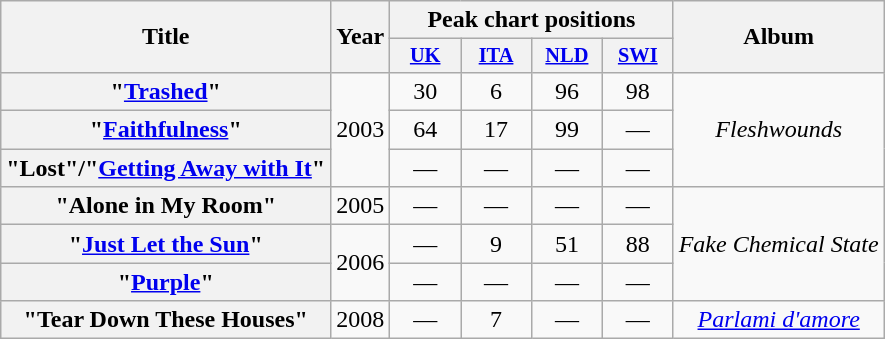<table class="wikitable plainrowheaders" style="text-align:center">
<tr>
<th rowspan="2">Title</th>
<th rowspan="2">Year</th>
<th colspan="4">Peak chart positions</th>
<th rowspan="2">Album</th>
</tr>
<tr>
<th style="width:3em; font-size:85%"><a href='#'>UK</a><br></th>
<th style="width:3em; font-size:85%"><a href='#'>ITA</a><br></th>
<th style="width:3em; font-size:85%"><a href='#'>NLD</a><br></th>
<th style="width:3em; font-size:85%"><a href='#'>SWI</a><br></th>
</tr>
<tr>
<th scope="row">"<a href='#'>Trashed</a>"</th>
<td rowspan="3">2003</td>
<td>30</td>
<td>6</td>
<td>96</td>
<td>98</td>
<td rowspan="3"><em>Fleshwounds</em></td>
</tr>
<tr>
<th scope="row">"<a href='#'>Faithfulness</a>"</th>
<td>64</td>
<td>17</td>
<td>99</td>
<td>—</td>
</tr>
<tr>
<th scope="row">"Lost"/"<a href='#'>Getting Away with It</a>"</th>
<td>—</td>
<td>—</td>
<td>—</td>
<td>—</td>
</tr>
<tr>
<th scope="row">"Alone in My Room"</th>
<td>2005</td>
<td>—</td>
<td>—</td>
<td>—</td>
<td>—</td>
<td rowspan="3"><em>Fake Chemical State</em></td>
</tr>
<tr>
<th scope="row">"<a href='#'>Just Let the Sun</a>"</th>
<td rowspan="2">2006</td>
<td>—</td>
<td>9</td>
<td>51</td>
<td>88</td>
</tr>
<tr>
<th scope="row">"<a href='#'>Purple</a>"</th>
<td>—</td>
<td>—</td>
<td>—</td>
<td>—</td>
</tr>
<tr>
<th scope="row">"Tear Down These Houses"</th>
<td>2008</td>
<td>—</td>
<td>7</td>
<td>—</td>
<td>—</td>
<td><em><a href='#'>Parlami d'amore</a></em></td>
</tr>
</table>
